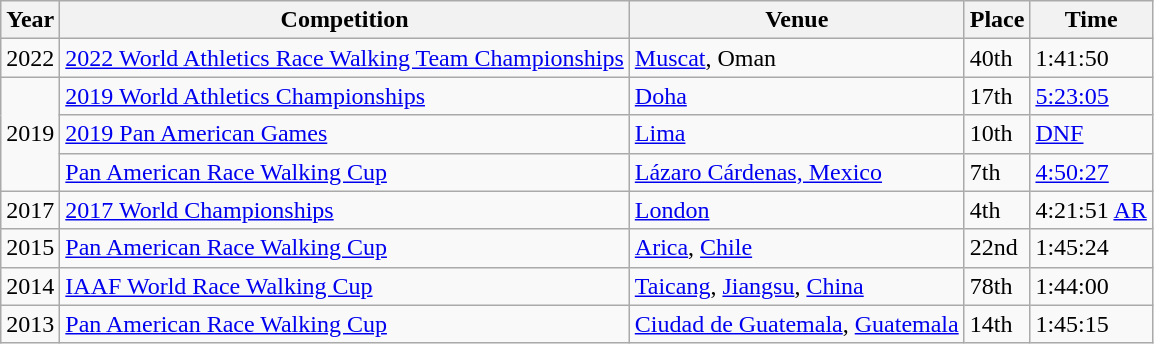<table class="wikitable sortable">
<tr>
<th>Year</th>
<th>Competition</th>
<th>Venue</th>
<th>Place</th>
<th>Time</th>
</tr>
<tr>
<td>2022</td>
<td><a href='#'>2022 World Athletics Race Walking Team Championships</a></td>
<td><a href='#'>Muscat</a>, Oman</td>
<td>40th</td>
<td>1:41:50</td>
</tr>
<tr>
<td rowspan=3>2019</td>
<td><a href='#'>2019 World Athletics Championships</a></td>
<td><a href='#'>Doha</a></td>
<td>17th</td>
<td><a href='#'>5:23:05</a></td>
</tr>
<tr>
<td><a href='#'>2019 Pan American Games</a></td>
<td><a href='#'>Lima</a></td>
<td>10th</td>
<td><a href='#'>DNF</a></td>
</tr>
<tr>
<td><a href='#'>Pan American Race Walking Cup</a></td>
<td><a href='#'>Lázaro Cárdenas, Mexico</a></td>
<td>7th</td>
<td><a href='#'>4:50:27</a></td>
</tr>
<tr>
<td>2017</td>
<td><a href='#'>2017 World Championships</a></td>
<td><a href='#'>London</a></td>
<td>4th</td>
<td>4:21:51 <a href='#'>AR</a></td>
</tr>
<tr>
<td>2015</td>
<td><a href='#'>Pan American Race Walking Cup</a></td>
<td><a href='#'>Arica</a>, <a href='#'>Chile</a></td>
<td>22nd</td>
<td>1:45:24</td>
</tr>
<tr>
<td>2014</td>
<td><a href='#'>IAAF World Race Walking Cup</a></td>
<td><a href='#'>Taicang</a>, <a href='#'>Jiangsu</a>, <a href='#'>China</a></td>
<td>78th</td>
<td>1:44:00</td>
</tr>
<tr>
<td>2013</td>
<td><a href='#'>Pan American Race Walking Cup</a></td>
<td><a href='#'>Ciudad de Guatemala</a>, <a href='#'>Guatemala</a></td>
<td>14th</td>
<td>1:45:15</td>
</tr>
</table>
